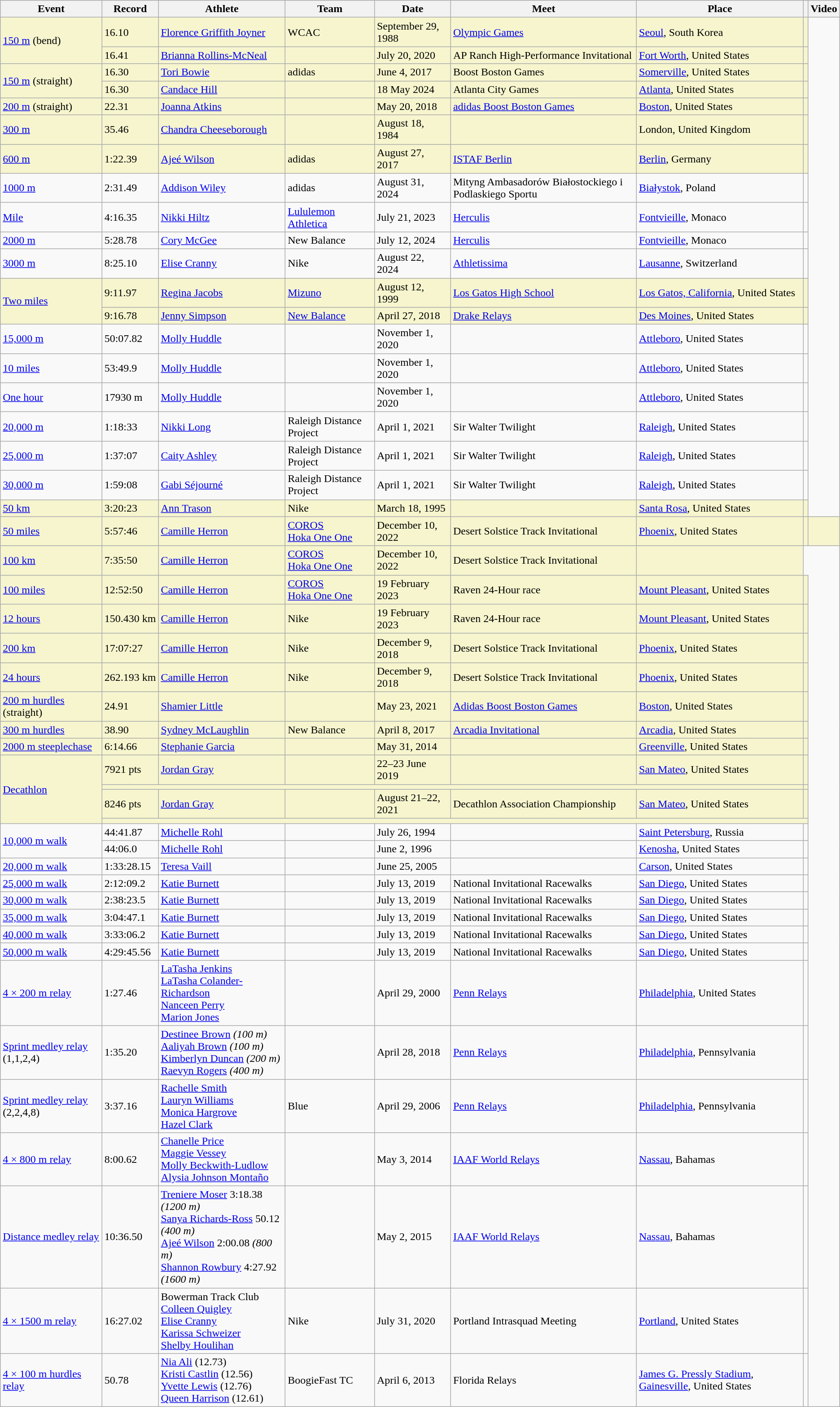<table class="wikitable">
<tr>
<th>Event</th>
<th>Record</th>
<th>Athlete</th>
<th>Team</th>
<th>Date</th>
<th>Meet</th>
<th>Place</th>
<th></th>
<th>Video</th>
</tr>
<tr style="background:#f6F5CE;">
<td rowspan="2"><a href='#'>150 m</a> (bend)</td>
<td>16.10 </td>
<td><a href='#'>Florence Griffith Joyner</a></td>
<td>WCAC</td>
<td>September 29, 1988</td>
<td><a href='#'>Olympic Games</a></td>
<td><a href='#'>Seoul</a>, South Korea</td>
<td></td>
</tr>
<tr style="background:#f6F5CE;">
<td>16.41 </td>
<td><a href='#'>Brianna Rollins-McNeal</a></td>
<td></td>
<td>July 20, 2020</td>
<td>AP Ranch High-Performance Invitational</td>
<td><a href='#'>Fort Worth</a>, United States</td>
<td></td>
</tr>
<tr style="background:#f6F5CE;">
<td rowspan=2><a href='#'>150 m</a> (straight)</td>
<td>16.30 </td>
<td><a href='#'>Tori Bowie</a></td>
<td>adidas</td>
<td>June 4, 2017</td>
<td>Boost Boston Games</td>
<td><a href='#'>Somerville</a>, United States</td>
<td></td>
</tr>
<tr style="background:#f6F5CE;">
<td>16.30 </td>
<td><a href='#'>Candace Hill</a></td>
<td></td>
<td>18 May 2024</td>
<td>Atlanta City Games</td>
<td><a href='#'>Atlanta</a>, United States</td>
<td></td>
</tr>
<tr style="background:#f6F5CE;">
<td><a href='#'>200 m</a> (straight)</td>
<td>22.31 </td>
<td><a href='#'>Joanna Atkins</a></td>
<td></td>
<td>May 20, 2018</td>
<td><a href='#'>adidas Boost Boston Games</a></td>
<td><a href='#'>Boston</a>, United States</td>
<td></td>
</tr>
<tr style="background:#f6F5CE;">
<td><a href='#'>300 m</a></td>
<td>35.46</td>
<td><a href='#'>Chandra Cheeseborough</a></td>
<td></td>
<td>August 18, 1984</td>
<td></td>
<td>London, United Kingdom</td>
<td></td>
</tr>
<tr style="background:#f6F5CE;">
<td><a href='#'>600 m</a></td>
<td>1:22.39</td>
<td><a href='#'>Ajeé Wilson</a></td>
<td>adidas</td>
<td>August 27, 2017</td>
<td><a href='#'>ISTAF Berlin</a></td>
<td><a href='#'>Berlin</a>, Germany</td>
<td></td>
</tr>
<tr>
<td><a href='#'>1000 m</a></td>
<td>2:31.49</td>
<td><a href='#'>Addison Wiley</a></td>
<td>adidas</td>
<td>August 31, 2024</td>
<td>Mityng Ambasadorów Białostockiego i Podlaskiego Sportu</td>
<td><a href='#'>Białystok</a>, Poland</td>
<td></td>
</tr>
<tr>
<td><a href='#'>Mile</a></td>
<td>4:16.35</td>
<td><a href='#'>Nikki Hiltz</a></td>
<td><a href='#'>Lululemon Athletica</a></td>
<td>July 21, 2023</td>
<td><a href='#'>Herculis</a></td>
<td><a href='#'>Fontvieille</a>, Monaco</td>
<td></td>
</tr>
<tr>
<td><a href='#'>2000 m</a></td>
<td>5:28.78</td>
<td><a href='#'>Cory McGee</a></td>
<td>New Balance</td>
<td>July 12, 2024</td>
<td><a href='#'>Herculis</a></td>
<td><a href='#'>Fontvieille</a>, Monaco</td>
<td></td>
</tr>
<tr>
<td><a href='#'>3000 m</a></td>
<td>8:25.10</td>
<td><a href='#'>Elise Cranny</a></td>
<td>Nike</td>
<td>August 22, 2024</td>
<td><a href='#'>Athletissima</a></td>
<td><a href='#'>Lausanne</a>, Switzerland</td>
<td></td>
</tr>
<tr style="background:#f6F5CE;">
<td rowspan="2"><a href='#'>Two miles</a></td>
<td>9:11.97 </td>
<td><a href='#'>Regina Jacobs</a></td>
<td><a href='#'>Mizuno</a></td>
<td>August 12, 1999</td>
<td><a href='#'>Los Gatos High School</a></td>
<td><a href='#'>Los Gatos, California</a>, United States</td>
<td></td>
</tr>
<tr style="background:#f6F5CE;">
<td>9:16.78</td>
<td><a href='#'>Jenny Simpson</a></td>
<td><a href='#'>New Balance</a></td>
<td>April 27, 2018</td>
<td><a href='#'>Drake Relays</a></td>
<td><a href='#'>Des Moines</a>, United States</td>
<td></td>
</tr>
<tr>
<td><a href='#'>15,000 m</a></td>
<td>50:07.82</td>
<td><a href='#'>Molly Huddle</a></td>
<td></td>
<td>November 1, 2020</td>
<td></td>
<td><a href='#'>Attleboro</a>, United States</td>
<td></td>
</tr>
<tr>
<td><a href='#'>10 miles</a></td>
<td>53:49.9</td>
<td><a href='#'>Molly Huddle</a></td>
<td></td>
<td>November 1, 2020</td>
<td></td>
<td><a href='#'>Attleboro</a>, United States</td>
<td></td>
</tr>
<tr>
<td><a href='#'>One hour</a></td>
<td>17930 m</td>
<td><a href='#'>Molly Huddle</a></td>
<td></td>
<td>November 1, 2020</td>
<td></td>
<td><a href='#'>Attleboro</a>, United States</td>
<td></td>
</tr>
<tr>
<td><a href='#'>20,000 m</a></td>
<td>1:18:33</td>
<td><a href='#'>Nikki Long</a></td>
<td>Raleigh Distance Project</td>
<td>April 1, 2021</td>
<td>Sir Walter Twilight</td>
<td><a href='#'>Raleigh</a>, United States</td>
<td></td>
</tr>
<tr>
<td><a href='#'>25,000 m</a></td>
<td>1:37:07</td>
<td><a href='#'>Caity Ashley</a></td>
<td>Raleigh Distance Project</td>
<td>April 1, 2021</td>
<td>Sir Walter Twilight</td>
<td><a href='#'>Raleigh</a>, United States</td>
<td></td>
</tr>
<tr>
<td><a href='#'>30,000 m</a></td>
<td>1:59:08</td>
<td><a href='#'>Gabi Séjourné</a></td>
<td>Raleigh Distance Project</td>
<td>April 1, 2021</td>
<td>Sir Walter Twilight</td>
<td><a href='#'>Raleigh</a>, United States</td>
<td></td>
</tr>
<tr style="background:#f6F5CE;">
<td><a href='#'>50 km</a></td>
<td>3:20:23</td>
<td><a href='#'>Ann Trason</a></td>
<td>Nike</td>
<td>March 18, 1995</td>
<td></td>
<td><a href='#'>Santa Rosa</a>, United States</td>
<td></td>
</tr>
<tr style="background:#f6F5CE;">
<td><a href='#'>50 miles</a></td>
<td>5:57:46 </td>
<td><a href='#'>Camille Herron</a></td>
<td><a href='#'>COROS</a><br><a href='#'>Hoka One One</a></td>
<td>December 10, 2022</td>
<td>Desert Solstice Track Invitational</td>
<td><a href='#'>Phoenix</a>, United States</td>
<td></td>
<td></td>
</tr>
<tr style="background:#f6F5CE;">
<td><a href='#'>100 km</a></td>
<td>7:35:50 </td>
<td><a href='#'>Camille Herron</a></td>
<td><a href='#'>COROS</a><br><a href='#'>Hoka One One</a></td>
<td>December 10, 2022</td>
<td>Desert Solstice Track Invitational</td>
<td></td>
</tr>
<tr style="background:#f6F5CE;">
<td><a href='#'>100 miles</a></td>
<td>12:52:50</td>
<td><a href='#'>Camille Herron</a></td>
<td><a href='#'>COROS</a><br><a href='#'>Hoka One One</a></td>
<td>19 February 2023</td>
<td>Raven 24-Hour race</td>
<td><a href='#'>Mount Pleasant</a>, United States</td>
<td></td>
</tr>
<tr style="background:#f6F5CE;">
<td><a href='#'>12 hours</a></td>
<td>150.430 km</td>
<td><a href='#'>Camille Herron</a></td>
<td>Nike</td>
<td>19 February 2023</td>
<td>Raven 24-Hour race</td>
<td><a href='#'>Mount Pleasant</a>, United States</td>
<td></td>
</tr>
<tr style="background:#f6F5CE;">
<td><a href='#'>200 km</a></td>
<td>17:07:27</td>
<td><a href='#'>Camille Herron</a></td>
<td>Nike</td>
<td>December 9, 2018</td>
<td>Desert Solstice Track Invitational</td>
<td><a href='#'>Phoenix</a>, United States</td>
<td></td>
</tr>
<tr style="background:#f6F5CE;">
<td><a href='#'>24 hours</a></td>
<td>262.193 km</td>
<td><a href='#'>Camille Herron</a></td>
<td>Nike</td>
<td>December 9, 2018</td>
<td>Desert Solstice Track Invitational</td>
<td><a href='#'>Phoenix</a>, United States</td>
<td></td>
</tr>
<tr style="background:#f6F5CE;">
<td><a href='#'>200 m hurdles</a> (straight)</td>
<td>24.91 </td>
<td><a href='#'>Shamier Little</a></td>
<td></td>
<td>May 23, 2021</td>
<td><a href='#'>Adidas Boost Boston Games</a></td>
<td><a href='#'>Boston</a>, United States</td>
<td></td>
</tr>
<tr style="background:#f6F5CE;">
<td><a href='#'>300 m hurdles</a></td>
<td>38.90</td>
<td><a href='#'>Sydney McLaughlin</a></td>
<td>New Balance</td>
<td>April 8, 2017</td>
<td><a href='#'>Arcadia Invitational</a></td>
<td><a href='#'>Arcadia</a>, United States</td>
<td></td>
</tr>
<tr style="background:#f6F5CE;">
<td><a href='#'>2000 m steeplechase</a></td>
<td>6:14.66</td>
<td><a href='#'>Stephanie Garcia</a></td>
<td></td>
<td>May 31, 2014</td>
<td></td>
<td><a href='#'>Greenville</a>, United States</td>
<td></td>
</tr>
<tr style="background:#f6F5CE;">
<td rowspan="4"><a href='#'>Decathlon</a></td>
<td>7921 pts</td>
<td><a href='#'>Jordan Gray</a></td>
<td></td>
<td>22–23 June 2019</td>
<td></td>
<td><a href='#'>San Mateo</a>, United States</td>
<td></td>
</tr>
<tr style="background:#f6F5CE;">
<td colspan="6"></td>
<td></td>
</tr>
<tr style="background:#f6F5CE;">
<td>8246 pts </td>
<td><a href='#'>Jordan Gray</a></td>
<td></td>
<td>August 21–22, 2021</td>
<td>Decathlon Association Championship</td>
<td><a href='#'>San Mateo</a>, United States</td>
<td></td>
</tr>
<tr style="background:#f6F5CE;">
<td colspan="7"></td>
</tr>
<tr>
<td rowspan="2"><a href='#'>10,000 m walk</a></td>
<td>44:41.87</td>
<td><a href='#'>Michelle Rohl</a></td>
<td></td>
<td>July 26, 1994</td>
<td></td>
<td><a href='#'>Saint Petersburg</a>, Russia</td>
<td></td>
</tr>
<tr>
<td>44:06.0 </td>
<td><a href='#'>Michelle Rohl</a></td>
<td></td>
<td>June 2, 1996</td>
<td></td>
<td><a href='#'>Kenosha</a>, United States</td>
<td></td>
</tr>
<tr>
<td><a href='#'>20,000 m walk</a></td>
<td>1:33:28.15</td>
<td><a href='#'>Teresa Vaill</a></td>
<td></td>
<td>June 25, 2005</td>
<td></td>
<td><a href='#'>Carson</a>, United States</td>
<td></td>
</tr>
<tr>
<td><a href='#'>25,000 m walk</a></td>
<td>2:12:09.2</td>
<td><a href='#'>Katie Burnett</a></td>
<td></td>
<td>July 13, 2019</td>
<td>National Invitational Racewalks</td>
<td><a href='#'>San Diego</a>, United States</td>
<td></td>
</tr>
<tr>
<td><a href='#'>30,000 m walk</a></td>
<td>2:38:23.5</td>
<td><a href='#'>Katie Burnett</a></td>
<td></td>
<td>July 13, 2019</td>
<td>National Invitational Racewalks</td>
<td><a href='#'>San Diego</a>, United States</td>
<td></td>
</tr>
<tr>
<td><a href='#'>35,000 m walk</a></td>
<td>3:04:47.1</td>
<td><a href='#'>Katie Burnett</a></td>
<td></td>
<td>July 13, 2019</td>
<td>National Invitational Racewalks</td>
<td><a href='#'>San Diego</a>, United States</td>
<td></td>
</tr>
<tr>
<td><a href='#'>40,000 m walk</a></td>
<td>3:33:06.2</td>
<td><a href='#'>Katie Burnett</a></td>
<td></td>
<td>July 13, 2019</td>
<td>National Invitational Racewalks</td>
<td><a href='#'>San Diego</a>, United States</td>
<td></td>
</tr>
<tr>
<td><a href='#'>50,000 m walk</a></td>
<td>4:29:45.56</td>
<td><a href='#'>Katie Burnett</a></td>
<td></td>
<td>July 13, 2019</td>
<td>National Invitational Racewalks</td>
<td><a href='#'>San Diego</a>, United States</td>
<td></td>
</tr>
<tr>
<td><a href='#'>4 × 200 m relay</a></td>
<td>1:27.46</td>
<td><a href='#'>LaTasha Jenkins</a><br><a href='#'>LaTasha Colander-Richardson</a><br><a href='#'>Nanceen Perry</a><br><a href='#'>Marion Jones</a></td>
<td></td>
<td>April 29, 2000</td>
<td><a href='#'>Penn Relays</a></td>
<td><a href='#'>Philadelphia</a>, United States</td>
<td></td>
</tr>
<tr>
<td><a href='#'>Sprint medley relay</a> (1,1,2,4)</td>
<td>1:35.20</td>
<td><a href='#'>Destinee Brown</a> <em>(100 m)</em><br><a href='#'>Aaliyah Brown</a> <em>(100 m)</em><br><a href='#'>Kimberlyn Duncan</a> <em>(200 m)</em><br><a href='#'>Raevyn Rogers</a> <em>(400 m)</em></td>
<td></td>
<td>April 28, 2018</td>
<td><a href='#'>Penn Relays</a></td>
<td><a href='#'>Philadelphia</a>, Pennsylvania</td>
<td></td>
</tr>
<tr>
<td><a href='#'>Sprint medley relay</a> (2,2,4,8)</td>
<td>3:37.16</td>
<td><a href='#'>Rachelle Smith</a><br><a href='#'>Lauryn Williams</a><br><a href='#'>Monica Hargrove</a><br><a href='#'>Hazel Clark</a></td>
<td> Blue</td>
<td>April 29, 2006</td>
<td><a href='#'>Penn Relays</a></td>
<td><a href='#'>Philadelphia</a>, Pennsylvania</td>
<td></td>
</tr>
<tr>
<td><a href='#'>4 × 800 m relay</a></td>
<td>8:00.62</td>
<td><a href='#'>Chanelle Price</a><br><a href='#'>Maggie Vessey</a><br><a href='#'>Molly Beckwith-Ludlow</a><br><a href='#'>Alysia Johnson Montaño</a></td>
<td></td>
<td>May 3, 2014</td>
<td><a href='#'>IAAF World Relays</a></td>
<td><a href='#'>Nassau</a>, Bahamas</td>
<td></td>
</tr>
<tr>
<td><a href='#'>Distance medley relay</a></td>
<td>10:36.50</td>
<td><a href='#'>Treniere Moser</a> 3:18.38 <em>(1200 m)</em><br><a href='#'>Sanya Richards-Ross</a> 50.12 <em>(400 m)</em><br><a href='#'>Ajeé Wilson</a> 2:00.08 <em>(800 m)</em><br><a href='#'>Shannon Rowbury</a> 4:27.92 <em>(1600 m)</em></td>
<td></td>
<td>May 2, 2015</td>
<td><a href='#'>IAAF World Relays</a></td>
<td><a href='#'>Nassau</a>, Bahamas</td>
<td></td>
</tr>
<tr>
<td><a href='#'>4 × 1500 m relay</a></td>
<td>16:27.02</td>
<td>Bowerman Track Club<br><a href='#'>Colleen Quigley</a><br><a href='#'>Elise Cranny</a><br><a href='#'>Karissa Schweizer</a><br><a href='#'>Shelby Houlihan</a></td>
<td>Nike</td>
<td>July 31, 2020</td>
<td>Portland Intrasquad Meeting</td>
<td><a href='#'>Portland</a>, United States</td>
<td></td>
</tr>
<tr>
<td><a href='#'>4 × 100 m hurdles relay</a></td>
<td>50.78</td>
<td><a href='#'>Nia Ali</a> (12.73) <br><a href='#'>Kristi Castlin</a> (12.56) <br><a href='#'>Yvette Lewis</a> (12.76) <br><a href='#'>Queen Harrison</a> (12.61)</td>
<td>BoogieFast TC</td>
<td>April 6, 2013</td>
<td>Florida Relays</td>
<td><a href='#'>James G. Pressly Stadium</a>, <a href='#'>Gainesville</a>, United States</td>
<td></td>
</tr>
</table>
